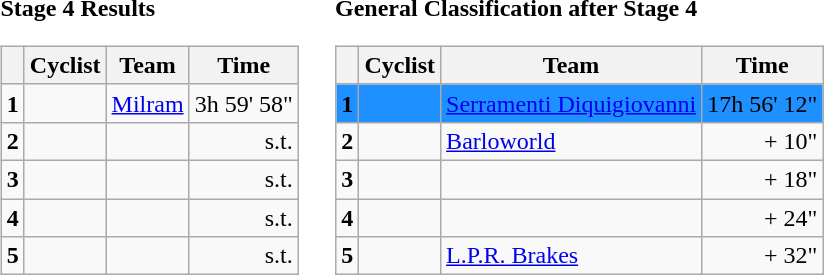<table>
<tr>
<td><strong>Stage 4 Results</strong><br><table class="wikitable">
<tr>
<th></th>
<th>Cyclist</th>
<th>Team</th>
<th>Time</th>
</tr>
<tr>
<td><strong>1</strong></td>
<td></td>
<td><a href='#'>Milram</a></td>
<td align="right">3h 59' 58"</td>
</tr>
<tr>
<td><strong>2</strong></td>
<td></td>
<td></td>
<td align="right">s.t.</td>
</tr>
<tr>
<td><strong>3</strong></td>
<td></td>
<td></td>
<td align="right">s.t.</td>
</tr>
<tr>
<td><strong>4</strong></td>
<td></td>
<td></td>
<td align="right">s.t.</td>
</tr>
<tr>
<td><strong>5</strong></td>
<td></td>
<td></td>
<td align="right">s.t.</td>
</tr>
</table>
</td>
<td></td>
<td><strong>General Classification after Stage 4</strong><br><table class="wikitable">
<tr>
<th></th>
<th>Cyclist</th>
<th>Team</th>
<th>Time</th>
</tr>
<tr bgcolor=dodgerblue>
<td><strong>1</strong></td>
<td></td>
<td><a href='#'>Serramenti Diquigiovanni</a></td>
<td align="right">17h 56' 12"</td>
</tr>
<tr>
<td><strong>2</strong></td>
<td></td>
<td><a href='#'>Barloworld</a></td>
<td align="right">+ 10"</td>
</tr>
<tr>
<td><strong>3</strong></td>
<td></td>
<td></td>
<td align="right">+ 18"</td>
</tr>
<tr>
<td><strong>4</strong></td>
<td></td>
<td></td>
<td align="right">+ 24"</td>
</tr>
<tr>
<td><strong>5</strong></td>
<td></td>
<td><a href='#'>L.P.R. Brakes</a></td>
<td align="right">+ 32"</td>
</tr>
</table>
</td>
</tr>
</table>
